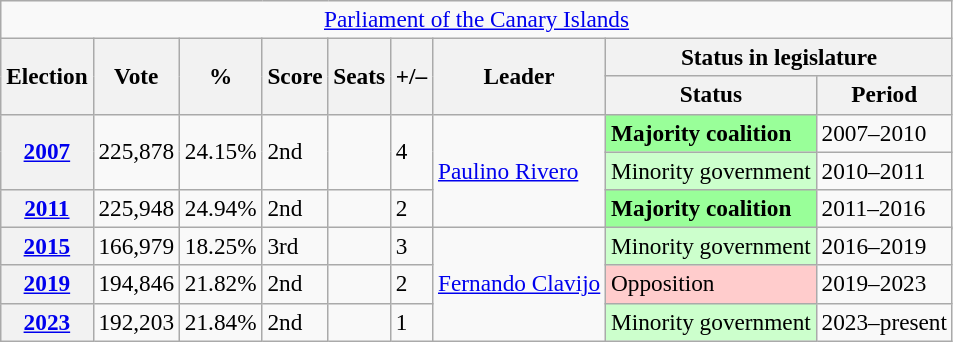<table class="wikitable" style="font-size:97%; text-align:left;">
<tr>
<td colspan="9" align="center"><a href='#'>Parliament of the Canary Islands</a></td>
</tr>
<tr>
<th rowspan="2">Election</th>
<th rowspan="2">Vote</th>
<th rowspan="2">%</th>
<th rowspan="2">Score</th>
<th rowspan="2">Seats</th>
<th rowspan="2">+/–</th>
<th rowspan="2">Leader</th>
<th colspan="2">Status in legislature</th>
</tr>
<tr>
<th>Status</th>
<th>Period</th>
</tr>
<tr>
<th rowspan="2"><a href='#'>2007</a></th>
<td rowspan="2">225,878</td>
<td rowspan="2">24.15%</td>
<td rowspan="2">2nd</td>
<td rowspan="2"></td>
<td rowspan="2">4</td>
<td rowspan="3"><a href='#'>Paulino Rivero</a></td>
<td style="background-color:#9f9;"><strong>Majority coalition</strong> </td>
<td>2007–2010</td>
</tr>
<tr>
<td style="background-color:#cfc;">Minority government</td>
<td>2010–2011</td>
</tr>
<tr>
<th><a href='#'>2011</a></th>
<td>225,948</td>
<td>24.94%</td>
<td>2nd</td>
<td></td>
<td>2</td>
<td rowspan="2" style="background-color:#9f9;"><strong>Majority coalition</strong> </td>
<td rowspan="2">2011–2016</td>
</tr>
<tr>
<th rowspan="2"><a href='#'>2015</a></th>
<td rowspan="2">166,979</td>
<td rowspan="2">18.25%</td>
<td rowspan="2">3rd</td>
<td rowspan="2"></td>
<td rowspan="2">3</td>
<td rowspan="4"><a href='#'>Fernando Clavijo</a></td>
</tr>
<tr>
<td style="background-color:#cfc;">Minority government</td>
<td>2016–2019</td>
</tr>
<tr>
<th><a href='#'>2019</a></th>
<td>194,846</td>
<td>21.82%</td>
<td>2nd</td>
<td></td>
<td>2</td>
<td style="background-color:#fcc;">Opposition</td>
<td>2019–2023</td>
</tr>
<tr>
<th><a href='#'>2023</a></th>
<td>192,203</td>
<td>21.84%</td>
<td>2nd</td>
<td></td>
<td>1</td>
<td style="background-color:#cfc;">Minority government </td>
<td>2023–present</td>
</tr>
</table>
